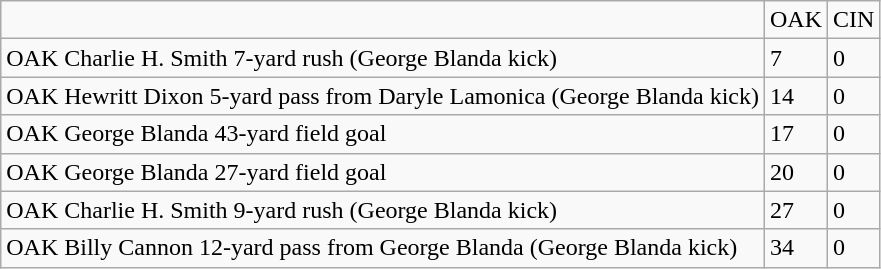<table class="wikitable">
<tr>
<td></td>
<td>OAK</td>
<td>CIN</td>
</tr>
<tr>
<td>OAK Charlie H. Smith 7-yard rush (George Blanda kick)</td>
<td>7</td>
<td>0</td>
</tr>
<tr>
<td>OAK Hewritt Dixon 5-yard pass from Daryle Lamonica (George Blanda kick)</td>
<td>14</td>
<td>0</td>
</tr>
<tr>
<td>OAK George Blanda 43-yard field goal</td>
<td>17</td>
<td>0</td>
</tr>
<tr>
<td>OAK George Blanda 27-yard field goal</td>
<td>20</td>
<td>0</td>
</tr>
<tr>
<td>OAK Charlie H. Smith 9-yard rush (George Blanda kick)</td>
<td>27</td>
<td>0</td>
</tr>
<tr>
<td>OAK Billy Cannon 12-yard pass from George Blanda (George Blanda kick)</td>
<td>34</td>
<td>0</td>
</tr>
</table>
